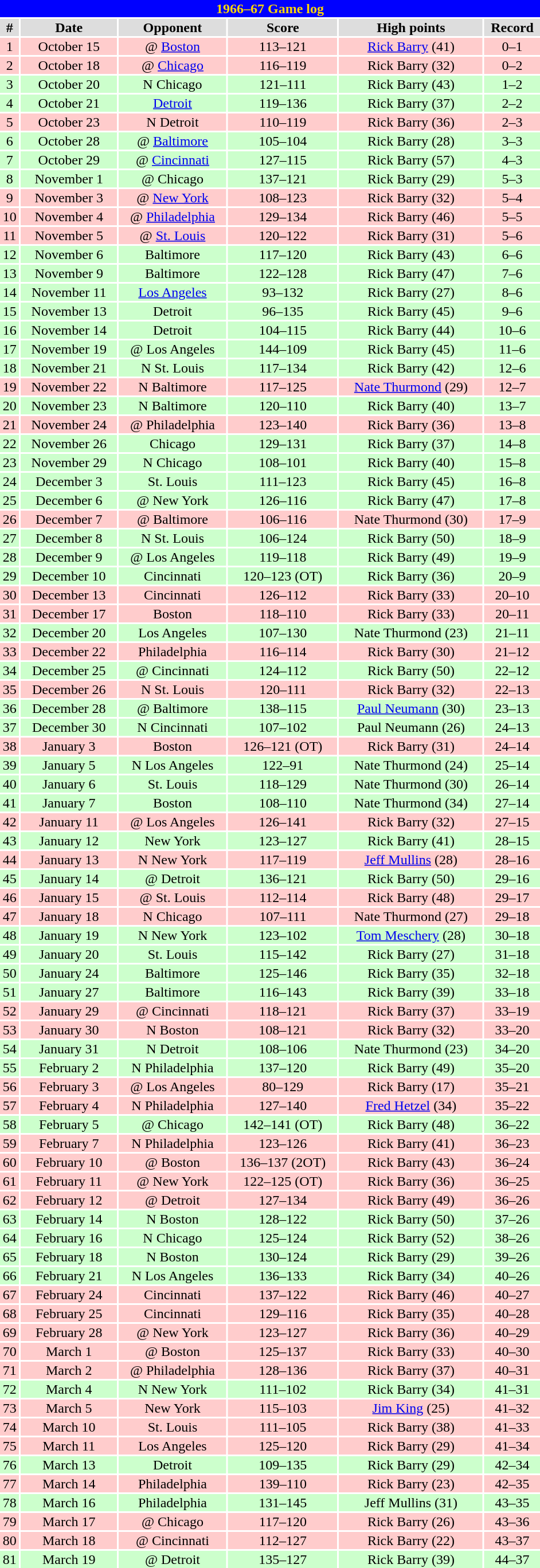<table class="toccolours collapsible" width=50% style="clear:both; margin:1.5em auto; text-align:center">
<tr>
<th colspan=11 style="background:#0000FF; color:#FFD700;">1966–67 Game log</th>
</tr>
<tr align="center" bgcolor="#dddddd">
<td><strong>#</strong></td>
<td><strong>Date</strong></td>
<td><strong>Opponent</strong></td>
<td><strong>Score</strong></td>
<td><strong>High points</strong></td>
<td><strong>Record</strong></td>
</tr>
<tr align="center" bgcolor="#ffcccc">
<td>1</td>
<td>October 15</td>
<td>@ <a href='#'>Boston</a></td>
<td>113–121</td>
<td><a href='#'>Rick Barry</a> (41)</td>
<td>0–1</td>
</tr>
<tr align="center" bgcolor="#ffcccc">
<td>2</td>
<td>October 18</td>
<td>@ <a href='#'>Chicago</a></td>
<td>116–119</td>
<td>Rick Barry (32)</td>
<td>0–2</td>
</tr>
<tr align="center" bgcolor="#ccffcc">
<td>3</td>
<td>October 20</td>
<td>N Chicago</td>
<td>121–111</td>
<td>Rick Barry (43)</td>
<td>1–2</td>
</tr>
<tr align="center" bgcolor="#ccffcc">
<td>4</td>
<td>October 21</td>
<td><a href='#'>Detroit</a></td>
<td>119–136</td>
<td>Rick Barry (37)</td>
<td>2–2</td>
</tr>
<tr align="center" bgcolor="#ffcccc">
<td>5</td>
<td>October 23</td>
<td>N Detroit</td>
<td>110–119</td>
<td>Rick Barry (36)</td>
<td>2–3</td>
</tr>
<tr align="center" bgcolor="#ccffcc">
<td>6</td>
<td>October 28</td>
<td>@ <a href='#'>Baltimore</a></td>
<td>105–104</td>
<td>Rick Barry (28)</td>
<td>3–3</td>
</tr>
<tr align="center" bgcolor="#ccffcc">
<td>7</td>
<td>October 29</td>
<td>@ <a href='#'>Cincinnati</a></td>
<td>127–115</td>
<td>Rick Barry (57)</td>
<td>4–3</td>
</tr>
<tr align="center" bgcolor="#ccffcc">
<td>8</td>
<td>November 1</td>
<td>@ Chicago</td>
<td>137–121</td>
<td>Rick Barry (29)</td>
<td>5–3</td>
</tr>
<tr align="center" bgcolor="#ffcccc">
<td>9</td>
<td>November 3</td>
<td>@ <a href='#'>New York</a></td>
<td>108–123</td>
<td>Rick Barry (32)</td>
<td>5–4</td>
</tr>
<tr align="center" bgcolor="#ffcccc">
<td>10</td>
<td>November 4</td>
<td>@ <a href='#'>Philadelphia</a></td>
<td>129–134</td>
<td>Rick Barry (46)</td>
<td>5–5</td>
</tr>
<tr align="center" bgcolor="#ffcccc">
<td>11</td>
<td>November 5</td>
<td>@ <a href='#'>St. Louis</a></td>
<td>120–122</td>
<td>Rick Barry (31)</td>
<td>5–6</td>
</tr>
<tr align="center" bgcolor="#ccffcc">
<td>12</td>
<td>November 6</td>
<td>Baltimore</td>
<td>117–120</td>
<td>Rick Barry (43)</td>
<td>6–6</td>
</tr>
<tr align="center" bgcolor="#ccffcc">
<td>13</td>
<td>November 9</td>
<td>Baltimore</td>
<td>122–128</td>
<td>Rick Barry (47)</td>
<td>7–6</td>
</tr>
<tr align="center" bgcolor="#ccffcc">
<td>14</td>
<td>November 11</td>
<td><a href='#'>Los Angeles</a></td>
<td>93–132</td>
<td>Rick Barry (27)</td>
<td>8–6</td>
</tr>
<tr align="center" bgcolor="#ccffcc">
<td>15</td>
<td>November 13</td>
<td>Detroit</td>
<td>96–135</td>
<td>Rick Barry (45)</td>
<td>9–6</td>
</tr>
<tr align="center" bgcolor="#ccffcc">
<td>16</td>
<td>November 14</td>
<td>Detroit</td>
<td>104–115</td>
<td>Rick Barry (44)</td>
<td>10–6</td>
</tr>
<tr align="center" bgcolor="#ccffcc">
<td>17</td>
<td>November 19</td>
<td>@ Los Angeles</td>
<td>144–109</td>
<td>Rick Barry (45)</td>
<td>11–6</td>
</tr>
<tr align="center" bgcolor="#ccffcc">
<td>18</td>
<td>November 21</td>
<td>N St. Louis</td>
<td>117–134</td>
<td>Rick Barry (42)</td>
<td>12–6</td>
</tr>
<tr align="center" bgcolor="#ffcccc">
<td>19</td>
<td>November 22</td>
<td>N Baltimore</td>
<td>117–125</td>
<td><a href='#'>Nate Thurmond</a> (29)</td>
<td>12–7</td>
</tr>
<tr align="center" bgcolor="#ccffcc">
<td>20</td>
<td>November 23</td>
<td>N Baltimore</td>
<td>120–110</td>
<td>Rick Barry (40)</td>
<td>13–7</td>
</tr>
<tr align="center" bgcolor="#ffcccc">
<td>21</td>
<td>November 24</td>
<td>@ Philadelphia</td>
<td>123–140</td>
<td>Rick Barry (36)</td>
<td>13–8</td>
</tr>
<tr align="center" bgcolor="#ccffcc">
<td>22</td>
<td>November 26</td>
<td>Chicago</td>
<td>129–131</td>
<td>Rick Barry (37)</td>
<td>14–8</td>
</tr>
<tr align="center" bgcolor="#ccffcc">
<td>23</td>
<td>November 29</td>
<td>N Chicago</td>
<td>108–101</td>
<td>Rick Barry (40)</td>
<td>15–8</td>
</tr>
<tr align="center" bgcolor="#ccffcc">
<td>24</td>
<td>December 3</td>
<td>St. Louis</td>
<td>111–123</td>
<td>Rick Barry (45)</td>
<td>16–8</td>
</tr>
<tr align="center" bgcolor="#ccffcc">
<td>25</td>
<td>December 6</td>
<td>@ New York</td>
<td>126–116</td>
<td>Rick Barry (47)</td>
<td>17–8</td>
</tr>
<tr align="center" bgcolor="#ffcccc">
<td>26</td>
<td>December 7</td>
<td>@ Baltimore</td>
<td>106–116</td>
<td>Nate Thurmond (30)</td>
<td>17–9</td>
</tr>
<tr align="center" bgcolor="#ccffcc">
<td>27</td>
<td>December 8</td>
<td>N St. Louis</td>
<td>106–124</td>
<td>Rick Barry (50)</td>
<td>18–9</td>
</tr>
<tr align="center" bgcolor="#ccffcc">
<td>28</td>
<td>December 9</td>
<td>@ Los Angeles</td>
<td>119–118</td>
<td>Rick Barry (49)</td>
<td>19–9</td>
</tr>
<tr align="center" bgcolor="#ccffcc">
<td>29</td>
<td>December 10</td>
<td>Cincinnati</td>
<td>120–123 (OT)</td>
<td>Rick Barry (36)</td>
<td>20–9</td>
</tr>
<tr align="center" bgcolor="#ffcccc">
<td>30</td>
<td>December 13</td>
<td>Cincinnati</td>
<td>126–112</td>
<td>Rick Barry (33)</td>
<td>20–10</td>
</tr>
<tr align="center" bgcolor="#ffcccc">
<td>31</td>
<td>December 17</td>
<td>Boston</td>
<td>118–110</td>
<td>Rick Barry (33)</td>
<td>20–11</td>
</tr>
<tr align="center" bgcolor="#ccffcc">
<td>32</td>
<td>December 20</td>
<td>Los Angeles</td>
<td>107–130</td>
<td>Nate Thurmond (23)</td>
<td>21–11</td>
</tr>
<tr align="center" bgcolor="#ffcccc">
<td>33</td>
<td>December 22</td>
<td>Philadelphia</td>
<td>116–114</td>
<td>Rick Barry (30)</td>
<td>21–12</td>
</tr>
<tr align="center" bgcolor="#ccffcc">
<td>34</td>
<td>December 25</td>
<td>@ Cincinnati</td>
<td>124–112</td>
<td>Rick Barry (50)</td>
<td>22–12</td>
</tr>
<tr align="center" bgcolor="#ffcccc">
<td>35</td>
<td>December 26</td>
<td>N St. Louis</td>
<td>120–111</td>
<td>Rick Barry (32)</td>
<td>22–13</td>
</tr>
<tr align="center" bgcolor="#ccffcc">
<td>36</td>
<td>December 28</td>
<td>@ Baltimore</td>
<td>138–115</td>
<td><a href='#'>Paul Neumann</a> (30)</td>
<td>23–13</td>
</tr>
<tr align="center" bgcolor="#ccffcc">
<td>37</td>
<td>December 30</td>
<td>N Cincinnati</td>
<td>107–102</td>
<td>Paul Neumann (26)</td>
<td>24–13</td>
</tr>
<tr align="center" bgcolor="#ffcccc">
<td>38</td>
<td>January 3</td>
<td>Boston</td>
<td>126–121 (OT)</td>
<td>Rick Barry (31)</td>
<td>24–14</td>
</tr>
<tr align="center" bgcolor="#ccffcc">
<td>39</td>
<td>January 5</td>
<td>N Los Angeles</td>
<td>122–91</td>
<td>Nate Thurmond (24)</td>
<td>25–14</td>
</tr>
<tr align="center" bgcolor="#ccffcc">
<td>40</td>
<td>January 6</td>
<td>St. Louis</td>
<td>118–129</td>
<td>Nate Thurmond (30)</td>
<td>26–14</td>
</tr>
<tr align="center" bgcolor="#ccffcc">
<td>41</td>
<td>January 7</td>
<td>Boston</td>
<td>108–110</td>
<td>Nate Thurmond (34)</td>
<td>27–14</td>
</tr>
<tr align="center" bgcolor="#ffcccc">
<td>42</td>
<td>January 11</td>
<td>@ Los Angeles</td>
<td>126–141</td>
<td>Rick Barry (32)</td>
<td>27–15</td>
</tr>
<tr align="center" bgcolor="#ccffcc">
<td>43</td>
<td>January 12</td>
<td>New York</td>
<td>123–127</td>
<td>Rick Barry (41)</td>
<td>28–15</td>
</tr>
<tr align="center" bgcolor="#ffcccc">
<td>44</td>
<td>January 13</td>
<td>N New York</td>
<td>117–119</td>
<td><a href='#'>Jeff Mullins</a> (28)</td>
<td>28–16</td>
</tr>
<tr align="center" bgcolor="#ccffcc">
<td>45</td>
<td>January 14</td>
<td>@ Detroit</td>
<td>136–121</td>
<td>Rick Barry (50)</td>
<td>29–16</td>
</tr>
<tr align="center" bgcolor="#ffcccc">
<td>46</td>
<td>January 15</td>
<td>@ St. Louis</td>
<td>112–114</td>
<td>Rick Barry (48)</td>
<td>29–17</td>
</tr>
<tr align="center" bgcolor="#ffcccc">
<td>47</td>
<td>January 18</td>
<td>N Chicago</td>
<td>107–111</td>
<td>Nate Thurmond (27)</td>
<td>29–18</td>
</tr>
<tr align="center" bgcolor="#ccffcc">
<td>48</td>
<td>January 19</td>
<td>N New York</td>
<td>123–102</td>
<td><a href='#'>Tom Meschery</a> (28)</td>
<td>30–18</td>
</tr>
<tr align="center" bgcolor="#ccffcc">
<td>49</td>
<td>January 20</td>
<td>St. Louis</td>
<td>115–142</td>
<td>Rick Barry (27)</td>
<td>31–18</td>
</tr>
<tr align="center" bgcolor="#ccffcc">
<td>50</td>
<td>January 24</td>
<td>Baltimore</td>
<td>125–146</td>
<td>Rick Barry (35)</td>
<td>32–18</td>
</tr>
<tr align="center" bgcolor="#ccffcc">
<td>51</td>
<td>January 27</td>
<td>Baltimore</td>
<td>116–143</td>
<td>Rick Barry (39)</td>
<td>33–18</td>
</tr>
<tr align="center" bgcolor="#ffcccc">
<td>52</td>
<td>January 29</td>
<td>@ Cincinnati</td>
<td>118–121</td>
<td>Rick Barry (37)</td>
<td>33–19</td>
</tr>
<tr align="center" bgcolor="#ffcccc">
<td>53</td>
<td>January 30</td>
<td>N Boston</td>
<td>108–121</td>
<td>Rick Barry (32)</td>
<td>33–20</td>
</tr>
<tr align="center" bgcolor="#ccffcc">
<td>54</td>
<td>January 31</td>
<td>N Detroit</td>
<td>108–106</td>
<td>Nate Thurmond (23)</td>
<td>34–20</td>
</tr>
<tr align="center" bgcolor="#ccffcc">
<td>55</td>
<td>February 2</td>
<td>N Philadelphia</td>
<td>137–120</td>
<td>Rick Barry (49)</td>
<td>35–20</td>
</tr>
<tr align="center" bgcolor="#ffcccc">
<td>56</td>
<td>February 3</td>
<td>@ Los Angeles</td>
<td>80–129</td>
<td>Rick Barry (17)</td>
<td>35–21</td>
</tr>
<tr align="center" bgcolor="#ffcccc">
<td>57</td>
<td>February 4</td>
<td>N Philadelphia</td>
<td>127–140</td>
<td><a href='#'>Fred Hetzel</a> (34)</td>
<td>35–22</td>
</tr>
<tr align="center" bgcolor="#ccffcc">
<td>58</td>
<td>February 5</td>
<td>@ Chicago</td>
<td>142–141 (OT)</td>
<td>Rick Barry (48)</td>
<td>36–22</td>
</tr>
<tr align="center" bgcolor="#ffcccc">
<td>59</td>
<td>February 7</td>
<td>N Philadelphia</td>
<td>123–126</td>
<td>Rick Barry (41)</td>
<td>36–23</td>
</tr>
<tr align="center" bgcolor="#ffcccc">
<td>60</td>
<td>February 10</td>
<td>@ Boston</td>
<td>136–137 (2OT)</td>
<td>Rick Barry (43)</td>
<td>36–24</td>
</tr>
<tr align="center" bgcolor="#ffcccc">
<td>61</td>
<td>February 11</td>
<td>@ New York</td>
<td>122–125 (OT)</td>
<td>Rick Barry (36)</td>
<td>36–25</td>
</tr>
<tr align="center" bgcolor="#ffcccc">
<td>62</td>
<td>February 12</td>
<td>@ Detroit</td>
<td>127–134</td>
<td>Rick Barry (49)</td>
<td>36–26</td>
</tr>
<tr align="center" bgcolor="#ccffcc">
<td>63</td>
<td>February 14</td>
<td>N Boston</td>
<td>128–122</td>
<td>Rick Barry (50)</td>
<td>37–26</td>
</tr>
<tr align="center" bgcolor="#ccffcc">
<td>64</td>
<td>February 16</td>
<td>N Chicago</td>
<td>125–124</td>
<td>Rick Barry (52)</td>
<td>38–26</td>
</tr>
<tr align="center" bgcolor="#ccffcc">
<td>65</td>
<td>February 18</td>
<td>N Boston</td>
<td>130–124</td>
<td>Rick Barry (29)</td>
<td>39–26</td>
</tr>
<tr align="center" bgcolor="#ccffcc">
<td>66</td>
<td>February 21</td>
<td>N Los Angeles</td>
<td>136–133</td>
<td>Rick Barry (34)</td>
<td>40–26</td>
</tr>
<tr align="center" bgcolor="#ffcccc">
<td>67</td>
<td>February 24</td>
<td>Cincinnati</td>
<td>137–122</td>
<td>Rick Barry (46)</td>
<td>40–27</td>
</tr>
<tr align="center" bgcolor="#ffcccc">
<td>68</td>
<td>February 25</td>
<td>Cincinnati</td>
<td>129–116</td>
<td>Rick Barry (35)</td>
<td>40–28</td>
</tr>
<tr align="center" bgcolor="#ffcccc">
<td>69</td>
<td>February 28</td>
<td>@ New York</td>
<td>123–127</td>
<td>Rick Barry (36)</td>
<td>40–29</td>
</tr>
<tr align="center" bgcolor="#ffcccc">
<td>70</td>
<td>March 1</td>
<td>@ Boston</td>
<td>125–137</td>
<td>Rick Barry (33)</td>
<td>40–30</td>
</tr>
<tr align="center" bgcolor="#ffcccc">
<td>71</td>
<td>March 2</td>
<td>@ Philadelphia</td>
<td>128–136</td>
<td>Rick Barry (37)</td>
<td>40–31</td>
</tr>
<tr align="center" bgcolor="#ccffcc">
<td>72</td>
<td>March 4</td>
<td>N New York</td>
<td>111–102</td>
<td>Rick Barry (34)</td>
<td>41–31</td>
</tr>
<tr align="center" bgcolor="#ffcccc">
<td>73</td>
<td>March 5</td>
<td>New York</td>
<td>115–103</td>
<td><a href='#'>Jim King</a> (25)</td>
<td>41–32</td>
</tr>
<tr align="center" bgcolor="#ffcccc">
<td>74</td>
<td>March 10</td>
<td>St. Louis</td>
<td>111–105</td>
<td>Rick Barry (38)</td>
<td>41–33</td>
</tr>
<tr align="center" bgcolor="#ffcccc">
<td>75</td>
<td>March 11</td>
<td>Los Angeles</td>
<td>125–120</td>
<td>Rick Barry (29)</td>
<td>41–34</td>
</tr>
<tr align="center" bgcolor="#ccffcc">
<td>76</td>
<td>March 13</td>
<td>Detroit</td>
<td>109–135</td>
<td>Rick Barry (29)</td>
<td>42–34</td>
</tr>
<tr align="center" bgcolor="#ffcccc">
<td>77</td>
<td>March 14</td>
<td>Philadelphia</td>
<td>139–110</td>
<td>Rick Barry (23)</td>
<td>42–35</td>
</tr>
<tr align="center" bgcolor="#ccffcc">
<td>78</td>
<td>March 16</td>
<td>Philadelphia</td>
<td>131–145</td>
<td>Jeff Mullins (31)</td>
<td>43–35</td>
</tr>
<tr align="center" bgcolor="#ffcccc">
<td>79</td>
<td>March 17</td>
<td>@ Chicago</td>
<td>117–120</td>
<td>Rick Barry (26)</td>
<td>43–36</td>
</tr>
<tr align="center" bgcolor="#ffcccc">
<td>80</td>
<td>March 18</td>
<td>@ Cincinnati</td>
<td>112–127</td>
<td>Rick Barry (22)</td>
<td>43–37</td>
</tr>
<tr align="center" bgcolor="#ccffcc">
<td>81</td>
<td>March 19</td>
<td>@ Detroit</td>
<td>135–127</td>
<td>Rick Barry (39)</td>
<td>44–37</td>
</tr>
</table>
